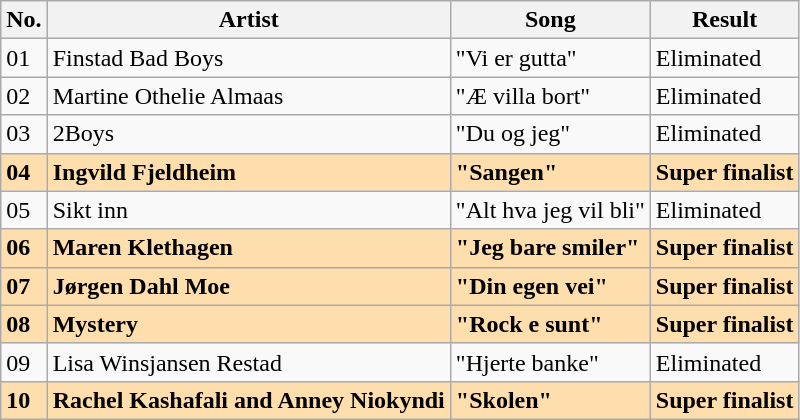<table class="wikitable sortable">
<tr>
<th>No.</th>
<th>Artist</th>
<th>Song</th>
<th>Result</th>
</tr>
<tr>
<td>01</td>
<td>Finstad Bad Boys</td>
<td>"Vi er gutta"</td>
<td>Eliminated</td>
</tr>
<tr>
<td>02</td>
<td>Martine Othelie Almaas</td>
<td>"Æ villa bort"</td>
<td>Eliminated</td>
</tr>
<tr>
<td>03</td>
<td>2Boys</td>
<td>"Du og jeg"</td>
<td>Eliminated</td>
</tr>
<tr style="font-weight:bold; background:navajowhite;">
<td>04</td>
<td>Ingvild Fjeldheim</td>
<td>"Sangen"</td>
<td>Super finalist</td>
</tr>
<tr>
<td>05</td>
<td>Sikt inn</td>
<td>"Alt hva jeg vil bli"</td>
<td>Eliminated</td>
</tr>
<tr style="font-weight:bold; background:navajowhite;">
<td>06</td>
<td>Maren Klethagen</td>
<td>"Jeg bare smiler"</td>
<td>Super finalist</td>
</tr>
<tr style="font-weight:bold; background:navajowhite;">
<td>07</td>
<td>Jørgen Dahl Moe</td>
<td>"Din egen vei"</td>
<td>Super finalist</td>
</tr>
<tr style="font-weight:bold; background:navajowhite;">
<td>08</td>
<td>Mystery</td>
<td>"Rock e sunt"</td>
<td>Super finalist</td>
</tr>
<tr>
<td>09</td>
<td>Lisa Winsjansen Restad</td>
<td>"Hjerte banke"</td>
<td>Eliminated</td>
</tr>
<tr style="font-weight:bold; background:navajowhite;">
<td>10</td>
<td>Rachel Kashafali and Anney Niokyndi</td>
<td>"Skolen"</td>
<td>Super finalist</td>
</tr>
</table>
